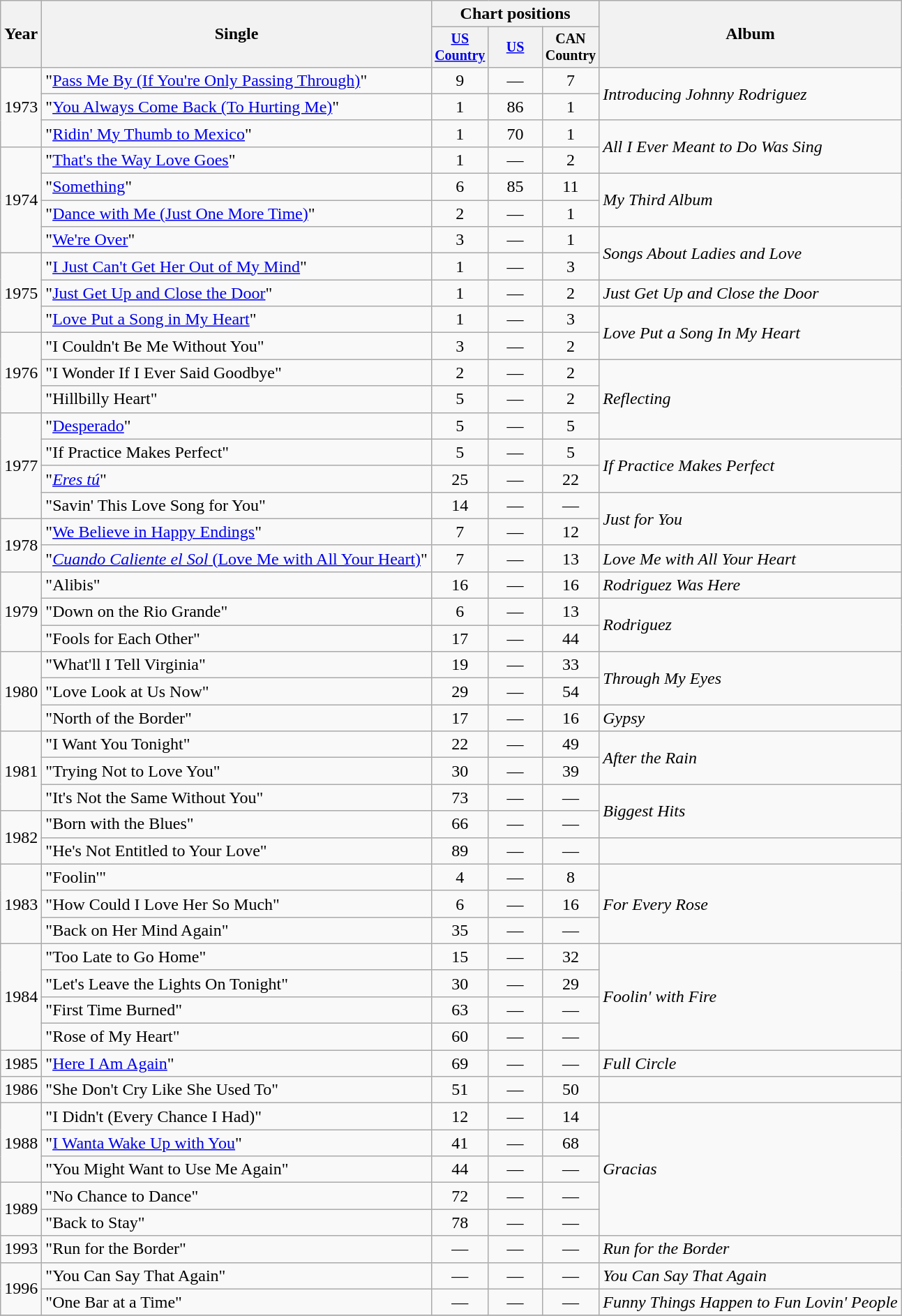<table class="wikitable">
<tr>
<th rowspan="2">Year</th>
<th rowspan="2">Single</th>
<th colspan="3">Chart positions</th>
<th rowspan="2">Album</th>
</tr>
<tr style="font-size:smaller;">
<th width="45"><a href='#'>US Country</a></th>
<th width="45"><a href='#'>US</a></th>
<th width="45">CAN Country</th>
</tr>
<tr>
<td rowspan="3">1973</td>
<td>"<a href='#'>Pass Me By (If You're Only Passing Through)</a>"</td>
<td align="center">9</td>
<td align="center">—</td>
<td align="center">7</td>
<td rowspan="2"><em>Introducing Johnny Rodriguez</em></td>
</tr>
<tr>
<td>"<a href='#'>You Always Come Back (To Hurting Me)</a>"</td>
<td align="center">1</td>
<td align="center">86</td>
<td align="center">1</td>
</tr>
<tr>
<td>"<a href='#'>Ridin' My Thumb to Mexico</a>"</td>
<td align="center">1</td>
<td align="center">70</td>
<td align="center">1</td>
<td rowspan="2"><em>All I Ever Meant to Do Was Sing</em></td>
</tr>
<tr>
<td rowspan="4">1974</td>
<td>"<a href='#'>That's the Way Love Goes</a>"</td>
<td align="center">1</td>
<td align="center">—</td>
<td align="center">2</td>
</tr>
<tr>
<td>"<a href='#'>Something</a>"</td>
<td align="center">6</td>
<td align="center">85</td>
<td align="center">11</td>
<td rowspan="2"><em>My Third Album</em></td>
</tr>
<tr>
<td>"<a href='#'>Dance with Me (Just One More Time)</a>"</td>
<td align="center">2</td>
<td align="center">—</td>
<td align="center">1</td>
</tr>
<tr>
<td>"<a href='#'>We're Over</a>"</td>
<td align="center">3</td>
<td align="center">—</td>
<td align="center">1</td>
<td rowspan="2"><em>Songs About Ladies and Love</em></td>
</tr>
<tr>
<td rowspan="3">1975</td>
<td>"<a href='#'>I Just Can't Get Her Out of My Mind</a>"</td>
<td align="center">1</td>
<td align="center">—</td>
<td align="center">3</td>
</tr>
<tr>
<td>"<a href='#'>Just Get Up and Close the Door</a>"</td>
<td align="center">1</td>
<td align="center">—</td>
<td align="center">2</td>
<td><em>Just Get Up and Close the Door</em></td>
</tr>
<tr>
<td>"<a href='#'>Love Put a Song in My Heart</a>"</td>
<td align="center">1</td>
<td align="center">—</td>
<td align="center">3</td>
<td rowspan="2"><em>Love Put a Song In My Heart</em></td>
</tr>
<tr>
<td rowspan="3">1976</td>
<td>"I Couldn't Be Me Without You"</td>
<td align="center">3</td>
<td align="center">—</td>
<td align="center">2</td>
</tr>
<tr>
<td>"I Wonder If I Ever Said Goodbye"</td>
<td align="center">2</td>
<td align="center">—</td>
<td align="center">2</td>
<td rowspan="3"><em>Reflecting</em></td>
</tr>
<tr>
<td>"Hillbilly Heart"</td>
<td align="center">5</td>
<td align="center">—</td>
<td align="center">2</td>
</tr>
<tr>
<td rowspan="4">1977</td>
<td>"<a href='#'>Desperado</a>"</td>
<td align="center">5</td>
<td align="center">—</td>
<td align="center">5</td>
</tr>
<tr>
<td>"If Practice Makes Perfect"</td>
<td align="center">5</td>
<td align="center">—</td>
<td align="center">5</td>
<td rowspan="2"><em>If Practice Makes Perfect</em></td>
</tr>
<tr>
<td>"<a href='#'><em>Eres tú</em></a>"</td>
<td align="center">25</td>
<td align="center">—</td>
<td align="center">22</td>
</tr>
<tr>
<td>"Savin' This Love Song for You"</td>
<td align="center">14</td>
<td align="center">—</td>
<td align="center">—</td>
<td rowspan="2"><em>Just for You</em></td>
</tr>
<tr>
<td rowspan="2">1978</td>
<td>"<a href='#'>We Believe in Happy Endings</a>"</td>
<td align="center">7</td>
<td align="center">—</td>
<td align="center">12</td>
</tr>
<tr>
<td>"<a href='#'><em>Cuando Caliente el Sol</em> (Love Me with All Your Heart)</a>"</td>
<td align="center">7</td>
<td align="center">—</td>
<td align="center">13</td>
<td><em>Love Me with All Your Heart</em></td>
</tr>
<tr>
<td rowspan="3">1979</td>
<td>"Alibis"</td>
<td align="center">16</td>
<td align="center">—</td>
<td align="center">16</td>
<td><em>Rodriguez Was Here</em></td>
</tr>
<tr>
<td>"Down on the Rio Grande"</td>
<td align="center">6</td>
<td align="center">—</td>
<td align="center">13</td>
<td rowspan="2"><em>Rodriguez</em></td>
</tr>
<tr>
<td>"Fools for Each Other"</td>
<td align="center">17</td>
<td align="center">—</td>
<td align="center">44</td>
</tr>
<tr>
<td rowspan="3">1980</td>
<td>"What'll I Tell Virginia"</td>
<td align="center">19</td>
<td align="center">—</td>
<td align="center">33</td>
<td rowspan="2"><em>Through My Eyes</em></td>
</tr>
<tr>
<td>"Love Look at Us Now"</td>
<td align="center">29</td>
<td align="center">—</td>
<td align="center">54</td>
</tr>
<tr>
<td>"North of the Border"</td>
<td align="center">17</td>
<td align="center">—</td>
<td align="center">16</td>
<td><em>Gypsy</em></td>
</tr>
<tr>
<td rowspan="3">1981</td>
<td>"I Want You Tonight"</td>
<td align="center">22</td>
<td align="center">—</td>
<td align="center">49</td>
<td rowspan="2"><em>After the Rain</em></td>
</tr>
<tr>
<td>"Trying Not to Love You"</td>
<td align="center">30</td>
<td align="center">—</td>
<td align="center">39</td>
</tr>
<tr>
<td>"It's Not the Same Without You"</td>
<td align="center">73</td>
<td align="center">—</td>
<td align="center">—</td>
<td rowspan="2"><em>Biggest Hits</em></td>
</tr>
<tr>
<td rowspan="2">1982</td>
<td>"Born with the Blues"</td>
<td align="center">66</td>
<td align="center">—</td>
<td align="center">—</td>
</tr>
<tr>
<td>"He's Not Entitled to Your Love"</td>
<td align="center">89</td>
<td align="center">—</td>
<td align="center">—</td>
<td></td>
</tr>
<tr>
<td rowspan="3">1983</td>
<td>"Foolin'"</td>
<td align="center">4</td>
<td align="center">—</td>
<td align="center">8</td>
<td rowspan="3"><em>For Every Rose</em></td>
</tr>
<tr>
<td>"How Could I Love Her So Much"</td>
<td align="center">6</td>
<td align="center">—</td>
<td align="center">16</td>
</tr>
<tr>
<td>"Back on Her Mind Again"</td>
<td align="center">35</td>
<td align="center">—</td>
<td align="center">—</td>
</tr>
<tr>
<td rowspan="4">1984</td>
<td>"Too Late to Go Home"</td>
<td align="center">15</td>
<td align="center">—</td>
<td align="center">32</td>
<td rowspan="4"><em>Foolin' with Fire</em></td>
</tr>
<tr>
<td>"Let's Leave the Lights On Tonight"</td>
<td align="center">30</td>
<td align="center">—</td>
<td align="center">29</td>
</tr>
<tr>
<td>"First Time Burned"</td>
<td align="center">63</td>
<td align="center">—</td>
<td align="center">—</td>
</tr>
<tr>
<td>"Rose of My Heart"</td>
<td align="center">60</td>
<td align="center">—</td>
<td align="center">—</td>
</tr>
<tr>
<td>1985</td>
<td>"<a href='#'>Here I Am Again</a>"</td>
<td align="center">69</td>
<td align="center">—</td>
<td align="center">—</td>
<td><em>Full Circle</em></td>
</tr>
<tr>
<td>1986</td>
<td>"She Don't Cry Like She Used To"</td>
<td align="center">51</td>
<td align="center">—</td>
<td align="center">50</td>
<td></td>
</tr>
<tr>
<td rowspan="3">1988</td>
<td>"I Didn't (Every Chance I Had)"</td>
<td align="center">12</td>
<td align="center">—</td>
<td align="center">14</td>
<td rowspan="5"><em>Gracias</em></td>
</tr>
<tr>
<td>"<a href='#'>I Wanta Wake Up with You</a>"</td>
<td align="center">41</td>
<td align="center">—</td>
<td align="center">68</td>
</tr>
<tr>
<td>"You Might Want to Use Me Again"</td>
<td align="center">44</td>
<td align="center">—</td>
<td align="center">—</td>
</tr>
<tr>
<td rowspan="2">1989</td>
<td>"No Chance to Dance"</td>
<td align="center">72</td>
<td align="center">—</td>
<td align="center">—</td>
</tr>
<tr>
<td>"Back to Stay"</td>
<td align="center">78</td>
<td align="center">—</td>
<td align="center">—</td>
</tr>
<tr>
<td>1993</td>
<td>"Run for the Border"</td>
<td align="center">—</td>
<td align="center">—</td>
<td align="center">—</td>
<td><em>Run for the Border</em></td>
</tr>
<tr>
<td rowspan="2">1996</td>
<td>"You Can Say That Again"</td>
<td align="center">—</td>
<td align="center">—</td>
<td align="center">—</td>
<td><em>You Can Say That Again</em></td>
</tr>
<tr>
<td>"One Bar at a Time"</td>
<td align="center">—</td>
<td align="center">—</td>
<td align="center">—</td>
<td><em>Funny Things Happen to Fun Lovin' People</em></td>
</tr>
<tr>
</tr>
</table>
